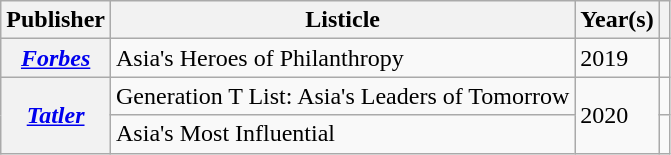<table class="wikitable plainrowheaders sortable" style="margin-right: 0;">
<tr>
<th scope="col">Publisher</th>
<th scope="col">Listicle</th>
<th scope="col">Year(s)</th>
<th scope="col" class="unsortable"></th>
</tr>
<tr>
<th scope="row"><em><a href='#'>Forbes</a></em></th>
<td>Asia's Heroes of Philanthropy</td>
<td>2019</td>
<td align="center"></td>
</tr>
<tr>
<th scope="rowgroup" rowspan="2"><em><a href='#'>Tatler</a></em></th>
<td>Generation T List: Asia's Leaders of Tomorrow</td>
<td rowspan="2">2020</td>
<td align="center"></td>
</tr>
<tr>
<td>Asia's Most Influential</td>
<td align="center"></td>
</tr>
</table>
